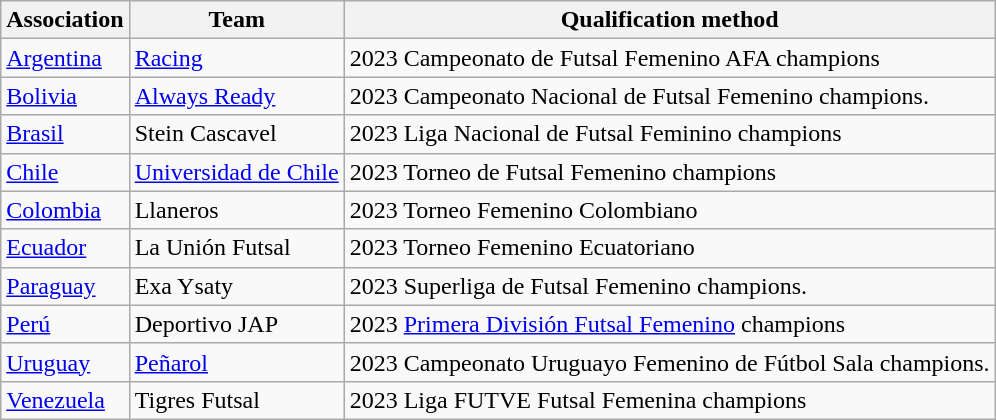<table class="wikitable">
<tr>
<th>Association</th>
<th>Team</th>
<th>Qualification method</th>
</tr>
<tr>
<td> <a href='#'>Argentina</a></td>
<td><a href='#'>Racing</a></td>
<td>2023 Campeonato de Futsal Femenino AFA champions</td>
</tr>
<tr>
<td> <a href='#'>Bolivia</a></td>
<td><a href='#'>Always Ready</a></td>
<td>2023 Campeonato Nacional de Futsal Femenino champions.</td>
</tr>
<tr>
<td> <a href='#'>Brasil</a></td>
<td>Stein Cascavel</td>
<td>2023 Liga Nacional de Futsal Feminino champions</td>
</tr>
<tr>
<td> <a href='#'>Chile</a></td>
<td><a href='#'>Universidad de Chile</a></td>
<td>2023 Torneo de Futsal Femenino champions</td>
</tr>
<tr>
<td> <a href='#'>Colombia</a></td>
<td>Llaneros</td>
<td>2023 Torneo Femenino Colombiano</td>
</tr>
<tr>
<td> <a href='#'>Ecuador</a></td>
<td>La Unión Futsal</td>
<td>2023 Torneo Femenino Ecuatoriano</td>
</tr>
<tr>
<td> <a href='#'>Paraguay</a></td>
<td>Exa Ysaty</td>
<td>2023 Superliga de Futsal Femenino champions.</td>
</tr>
<tr>
<td> <a href='#'>Perú</a></td>
<td>Deportivo JAP</td>
<td>2023 <a href='#'>Primera División Futsal Femenino</a> champions</td>
</tr>
<tr>
<td> <a href='#'>Uruguay</a></td>
<td><a href='#'>Peñarol</a></td>
<td>2023 Campeonato Uruguayo Femenino de Fútbol Sala champions.</td>
</tr>
<tr>
<td> <a href='#'>Venezuela</a></td>
<td>Tigres Futsal</td>
<td>2023 Liga FUTVE Futsal Femenina champions</td>
</tr>
</table>
